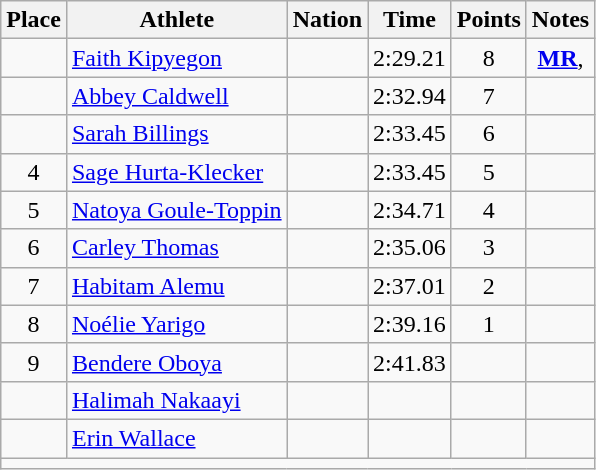<table class="wikitable mw-datatable sortable" style="text-align:center;">
<tr>
<th scope="col">Place</th>
<th scope="col">Athlete</th>
<th scope="col">Nation</th>
<th scope="col">Time</th>
<th scope="col">Points</th>
<th scope="col">Notes</th>
</tr>
<tr>
<td></td>
<td align="left"><a href='#'>Faith Kipyegon</a></td>
<td align="left"></td>
<td>2:29.21</td>
<td>8</td>
<td><strong><a href='#'>MR</a></strong>, </td>
</tr>
<tr>
<td></td>
<td align="left"><a href='#'>Abbey Caldwell</a></td>
<td align="left"></td>
<td>2:32.94</td>
<td>7</td>
<td></td>
</tr>
<tr>
<td></td>
<td align="left"><a href='#'>Sarah Billings</a></td>
<td align="left"></td>
<td>2:33.45</td>
<td>6</td>
<td></td>
</tr>
<tr>
<td>4</td>
<td align="left"><a href='#'>Sage Hurta-Klecker</a></td>
<td align="left"></td>
<td>2:33.45</td>
<td>5</td>
<td></td>
</tr>
<tr>
<td>5</td>
<td align="left"><a href='#'>Natoya Goule-Toppin</a></td>
<td align="left"></td>
<td>2:34.71</td>
<td>4</td>
<td></td>
</tr>
<tr>
<td>6</td>
<td align="left"><a href='#'>Carley Thomas</a></td>
<td align="left"></td>
<td>2:35.06</td>
<td>3</td>
<td></td>
</tr>
<tr>
<td>7</td>
<td align="left"><a href='#'>Habitam Alemu</a></td>
<td align="left"></td>
<td>2:37.01</td>
<td>2</td>
<td></td>
</tr>
<tr>
<td>8</td>
<td align="left"><a href='#'>Noélie Yarigo</a></td>
<td align="left"></td>
<td>2:39.16</td>
<td>1</td>
<td></td>
</tr>
<tr>
<td>9</td>
<td align="left"><a href='#'>Bendere Oboya</a></td>
<td align="left"></td>
<td>2:41.83</td>
<td></td>
<td></td>
</tr>
<tr>
<td></td>
<td align="left"><a href='#'>Halimah Nakaayi</a></td>
<td align="left"></td>
<td></td>
<td></td>
<td></td>
</tr>
<tr>
<td></td>
<td align="left"><a href='#'>Erin Wallace</a></td>
<td align="left"></td>
<td></td>
<td></td>
<td></td>
</tr>
<tr class="sortbottom">
<td colspan="6"></td>
</tr>
</table>
